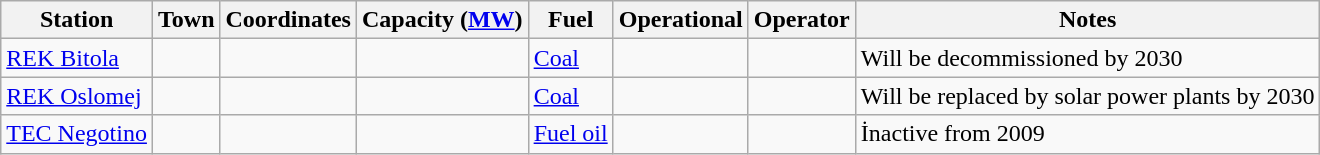<table class="wikitable sortable">
<tr>
<th>Station</th>
<th>Town</th>
<th>Coordinates</th>
<th>Capacity (<a href='#'>MW</a>)</th>
<th>Fuel</th>
<th>Operational</th>
<th>Operator</th>
<th>Notes</th>
</tr>
<tr>
<td><a href='#'>REK Bitola</a></td>
<td></td>
<td></td>
<td></td>
<td><a href='#'>Coal</a></td>
<td></td>
<td></td>
<td>Will be decommissioned by 2030 </td>
</tr>
<tr>
<td><a href='#'>REK Oslomej</a></td>
<td></td>
<td></td>
<td></td>
<td><a href='#'>Coal</a></td>
<td></td>
<td></td>
<td>Will be replaced by solar power plants by 2030 </td>
</tr>
<tr>
<td><a href='#'>TEC Negotino</a></td>
<td></td>
<td></td>
<td></td>
<td><a href='#'>Fuel oil</a></td>
<td></td>
<td></td>
<td>İnactive from 2009</td>
</tr>
</table>
